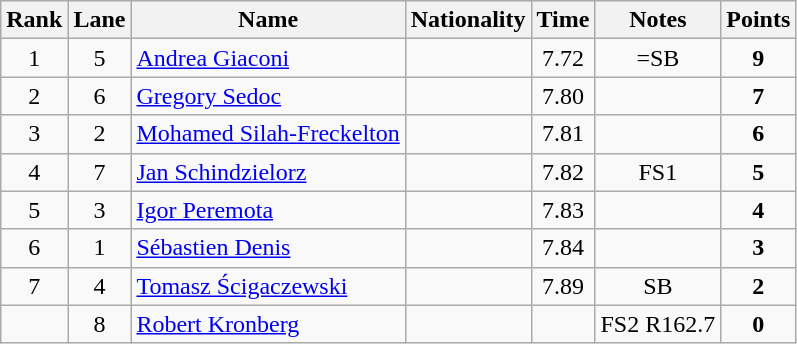<table class="wikitable sortable" style="text-align:center">
<tr>
<th>Rank</th>
<th>Lane</th>
<th>Name</th>
<th>Nationality</th>
<th>Time</th>
<th>Notes</th>
<th>Points</th>
</tr>
<tr>
<td>1</td>
<td>5</td>
<td align=left><a href='#'>Andrea Giaconi</a></td>
<td align=left></td>
<td>7.72</td>
<td>=SB</td>
<td><strong>9</strong></td>
</tr>
<tr>
<td>2</td>
<td>6</td>
<td align=left><a href='#'>Gregory Sedoc</a></td>
<td align=left></td>
<td>7.80</td>
<td></td>
<td><strong>7</strong></td>
</tr>
<tr>
<td>3</td>
<td>2</td>
<td align=left><a href='#'>Mohamed Silah-Freckelton</a></td>
<td align=left></td>
<td>7.81</td>
<td></td>
<td><strong>6</strong></td>
</tr>
<tr>
<td>4</td>
<td>7</td>
<td align=left><a href='#'>Jan Schindzielorz</a></td>
<td align=left></td>
<td>7.82</td>
<td>FS1</td>
<td><strong>5</strong></td>
</tr>
<tr>
<td>5</td>
<td>3</td>
<td align=left><a href='#'>Igor Peremota</a></td>
<td align=left></td>
<td>7.83</td>
<td></td>
<td><strong>4</strong></td>
</tr>
<tr>
<td>6</td>
<td>1</td>
<td align=left><a href='#'>Sébastien Denis</a></td>
<td align=left></td>
<td>7.84</td>
<td></td>
<td><strong>3</strong></td>
</tr>
<tr>
<td>7</td>
<td>4</td>
<td align=left><a href='#'>Tomasz Ścigaczewski</a></td>
<td align=left></td>
<td>7.89</td>
<td>SB</td>
<td><strong>2</strong></td>
</tr>
<tr>
<td></td>
<td>8</td>
<td align=left><a href='#'>Robert Kronberg</a></td>
<td align=left></td>
<td></td>
<td>FS2 R162.7</td>
<td><strong>0</strong></td>
</tr>
</table>
